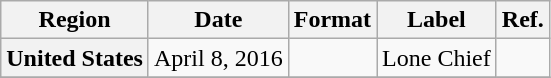<table class="wikitable plainrowheaders">
<tr>
<th scope="col">Region</th>
<th scope="col">Date</th>
<th scope="col">Format</th>
<th scope="col">Label</th>
<th scope="col">Ref.</th>
</tr>
<tr>
<th scope="row">United States</th>
<td>April 8, 2016</td>
<td></td>
<td>Lone Chief</td>
<td></td>
</tr>
<tr>
</tr>
</table>
